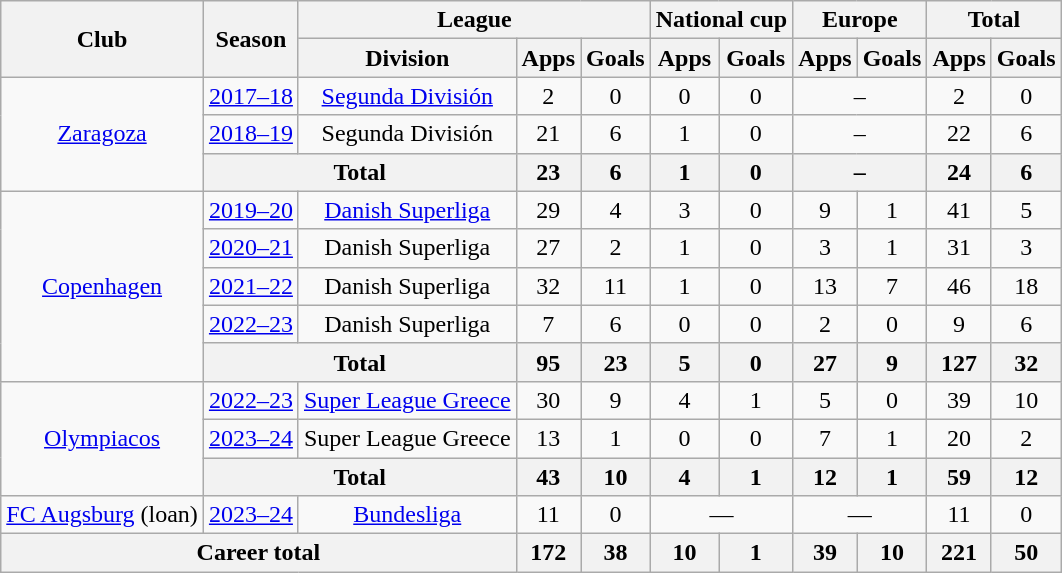<table class="wikitable" style="text-align:center">
<tr>
<th rowspan="2">Club</th>
<th rowspan="2">Season</th>
<th colspan="3">League</th>
<th colspan="2">National cup</th>
<th colspan="2">Europe</th>
<th colspan="2">Total</th>
</tr>
<tr>
<th>Division</th>
<th>Apps</th>
<th>Goals</th>
<th>Apps</th>
<th>Goals</th>
<th>Apps</th>
<th>Goals</th>
<th>Apps</th>
<th>Goals</th>
</tr>
<tr>
<td rowspan="3"><a href='#'>Zaragoza</a></td>
<td><a href='#'>2017–18</a></td>
<td><a href='#'>Segunda División</a></td>
<td>2</td>
<td>0</td>
<td>0</td>
<td>0</td>
<td colspan="2">–</td>
<td>2</td>
<td>0</td>
</tr>
<tr>
<td><a href='#'>2018–19</a></td>
<td>Segunda División</td>
<td>21</td>
<td>6</td>
<td>1</td>
<td>0</td>
<td colspan="2">–</td>
<td>22</td>
<td>6</td>
</tr>
<tr>
<th colspan="2">Total</th>
<th>23</th>
<th>6</th>
<th>1</th>
<th>0</th>
<th colspan="2">–</th>
<th>24</th>
<th>6</th>
</tr>
<tr>
<td rowspan="5"><a href='#'>Copenhagen</a></td>
<td><a href='#'>2019–20</a></td>
<td><a href='#'>Danish Superliga</a></td>
<td>29</td>
<td>4</td>
<td>3</td>
<td>0</td>
<td>9</td>
<td>1</td>
<td>41</td>
<td>5</td>
</tr>
<tr>
<td><a href='#'>2020–21</a></td>
<td>Danish Superliga</td>
<td>27</td>
<td>2</td>
<td>1</td>
<td>0</td>
<td>3</td>
<td>1</td>
<td>31</td>
<td>3</td>
</tr>
<tr>
<td><a href='#'>2021–22</a></td>
<td>Danish Superliga</td>
<td>32</td>
<td>11</td>
<td>1</td>
<td>0</td>
<td>13</td>
<td>7</td>
<td>46</td>
<td>18</td>
</tr>
<tr>
<td><a href='#'>2022–23</a></td>
<td>Danish Superliga</td>
<td>7</td>
<td>6</td>
<td>0</td>
<td>0</td>
<td>2</td>
<td>0</td>
<td>9</td>
<td>6</td>
</tr>
<tr>
<th colspan="2">Total</th>
<th>95</th>
<th>23</th>
<th>5</th>
<th>0</th>
<th>27</th>
<th>9</th>
<th>127</th>
<th>32</th>
</tr>
<tr>
<td rowspan="3"><a href='#'>Olympiacos</a></td>
<td><a href='#'>2022–23</a></td>
<td><a href='#'>Super League Greece</a></td>
<td>30</td>
<td>9</td>
<td>4</td>
<td>1</td>
<td>5</td>
<td>0</td>
<td>39</td>
<td>10</td>
</tr>
<tr>
<td><a href='#'>2023–24</a></td>
<td>Super League Greece</td>
<td>13</td>
<td>1</td>
<td>0</td>
<td>0</td>
<td>7</td>
<td>1</td>
<td>20</td>
<td>2</td>
</tr>
<tr>
<th colspan="2">Total</th>
<th>43</th>
<th>10</th>
<th>4</th>
<th>1</th>
<th>12</th>
<th>1</th>
<th>59</th>
<th>12</th>
</tr>
<tr>
<td><a href='#'>FC Augsburg</a> (loan)</td>
<td><a href='#'>2023–24</a></td>
<td><a href='#'>Bundesliga</a></td>
<td>11</td>
<td>0</td>
<td colspan="2">—</td>
<td colspan="2">—</td>
<td>11</td>
<td>0</td>
</tr>
<tr>
<th colspan="3">Career total</th>
<th>172</th>
<th>38</th>
<th>10</th>
<th>1</th>
<th>39</th>
<th>10</th>
<th>221</th>
<th>50</th>
</tr>
</table>
